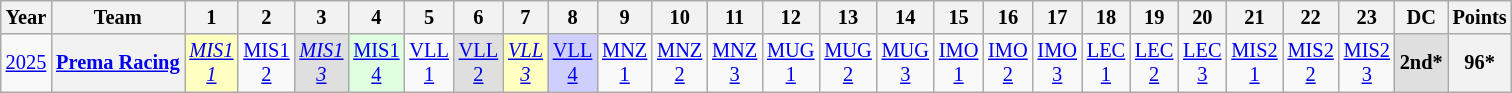<table class="wikitable" style="text-align:center; font-size:85%">
<tr>
<th>Year</th>
<th>Team</th>
<th>1</th>
<th>2</th>
<th>3</th>
<th>4</th>
<th>5</th>
<th>6</th>
<th>7</th>
<th>8</th>
<th>9</th>
<th>10</th>
<th>11</th>
<th>12</th>
<th>13</th>
<th>14</th>
<th>15</th>
<th>16</th>
<th>17</th>
<th>18</th>
<th>19</th>
<th>20</th>
<th>21</th>
<th>22</th>
<th>23</th>
<th>DC</th>
<th>Points</th>
</tr>
<tr>
<td><a href='#'>2025</a></td>
<th nowrap><a href='#'>Prema Racing</a></th>
<td style="background:#FFFFBF;"><em><a href='#'>MIS1<br>1</a></em><br></td>
<td><a href='#'>MIS1<br>2</a></td>
<td style="background:#DFDFDF"><em><a href='#'>MIS1<br>3</a></em><br></td>
<td style="background:#DFFFDF;"><a href='#'>MIS1<br>4</a><br></td>
<td style="background:#;"><a href='#'>VLL<br>1</a><br></td>
<td style="background:#DFDFDF;"><a href='#'>VLL<br>2</a><br></td>
<td style="background:#FFFFBF;"><em><a href='#'>VLL<br>3</a></em><br></td>
<td style="background:#CFCFFF;"><a href='#'>VLL<br>4</a><br></td>
<td style="background:#;"><a href='#'>MNZ<br>1</a><br></td>
<td style="background:#;"><a href='#'>MNZ<br>2</a><br></td>
<td style="background:#;"><a href='#'>MNZ<br>3</a><br></td>
<td style="background:#;"><a href='#'>MUG<br>1</a><br></td>
<td style="background:#;"><a href='#'>MUG<br>2</a><br></td>
<td style="background:#;"><a href='#'>MUG<br>3</a><br></td>
<td style="background:#;"><a href='#'>IMO<br>1</a><br></td>
<td style="background:#;"><a href='#'>IMO<br>2</a><br></td>
<td style="background:#;"><a href='#'>IMO<br>3</a><br></td>
<td style="background:#;"><a href='#'>LEC<br>1</a><br></td>
<td style="background:#;"><a href='#'>LEC<br>2</a><br></td>
<td style="background:#;"><a href='#'>LEC<br>3</a><br></td>
<td style="background:#;"><a href='#'>MIS2<br>1</a><br></td>
<td style="background:#;"><a href='#'>MIS2<br>2</a><br></td>
<td style="background:#;"><a href='#'>MIS2<br>3</a><br></td>
<th style="background:#DFDFDF;">2nd*</th>
<th>96*</th>
</tr>
</table>
